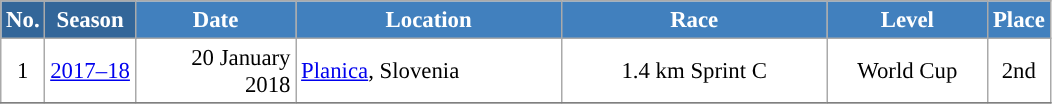<table class="wikitable sortable" style="font-size:95%; text-align:center; border:grey solid 1px; border-collapse:collapse; background:#ffffff;">
<tr style="background:#efefef;">
<th style="background-color:#369; color:white;">No.</th>
<th style="background-color:#369; color:white;">Season</th>
<th style="background-color:#4180be; color:white; width:100px;">Date</th>
<th style="background-color:#4180be; color:white; width:170px;">Location</th>
<th style="background-color:#4180be; color:white; width:170px;">Race</th>
<th style="background-color:#4180be; color:white; width:100px;">Level</th>
<th style="background-color:#4180be; color:white;">Place</th>
</tr>
<tr>
<td align=center>1</td>
<td align=center><a href='#'>2017–18</a></td>
<td align=right>20 January 2018</td>
<td align=left> <a href='#'>Planica</a>, Slovenia</td>
<td>1.4 km Sprint C</td>
<td>World Cup</td>
<td>2nd</td>
</tr>
<tr>
</tr>
</table>
